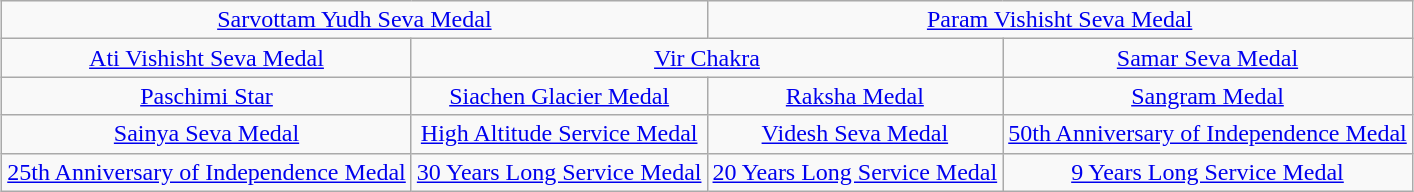<table class="wikitable" style="margin:1em auto; text-align:center;">
<tr>
<td colspan="2"><a href='#'>Sarvottam Yudh Seva Medal</a></td>
<td colspan="2"><a href='#'>Param Vishisht Seva Medal</a></td>
</tr>
<tr>
<td colspan="1"><a href='#'>Ati Vishisht Seva Medal</a></td>
<td colspan= "2" style="text-align:center;"><a href='#'>Vir Chakra</a></td>
<td colspan="1"><a href='#'>Samar Seva Medal</a></td>
</tr>
<tr>
<td><a href='#'>Paschimi Star</a></td>
<td><a href='#'>Siachen Glacier Medal</a></td>
<td><a href='#'>Raksha Medal</a></td>
<td><a href='#'>Sangram Medal</a></td>
</tr>
<tr>
<td><a href='#'>Sainya Seva Medal</a></td>
<td><a href='#'>High Altitude Service Medal</a></td>
<td><a href='#'>Videsh Seva Medal</a></td>
<td><a href='#'>50th Anniversary of Independence Medal</a></td>
</tr>
<tr>
<td><a href='#'>25th Anniversary of Independence Medal</a></td>
<td><a href='#'>30 Years Long Service Medal</a></td>
<td><a href='#'>20 Years Long Service Medal</a></td>
<td><a href='#'>9 Years Long Service Medal</a></td>
</tr>
</table>
